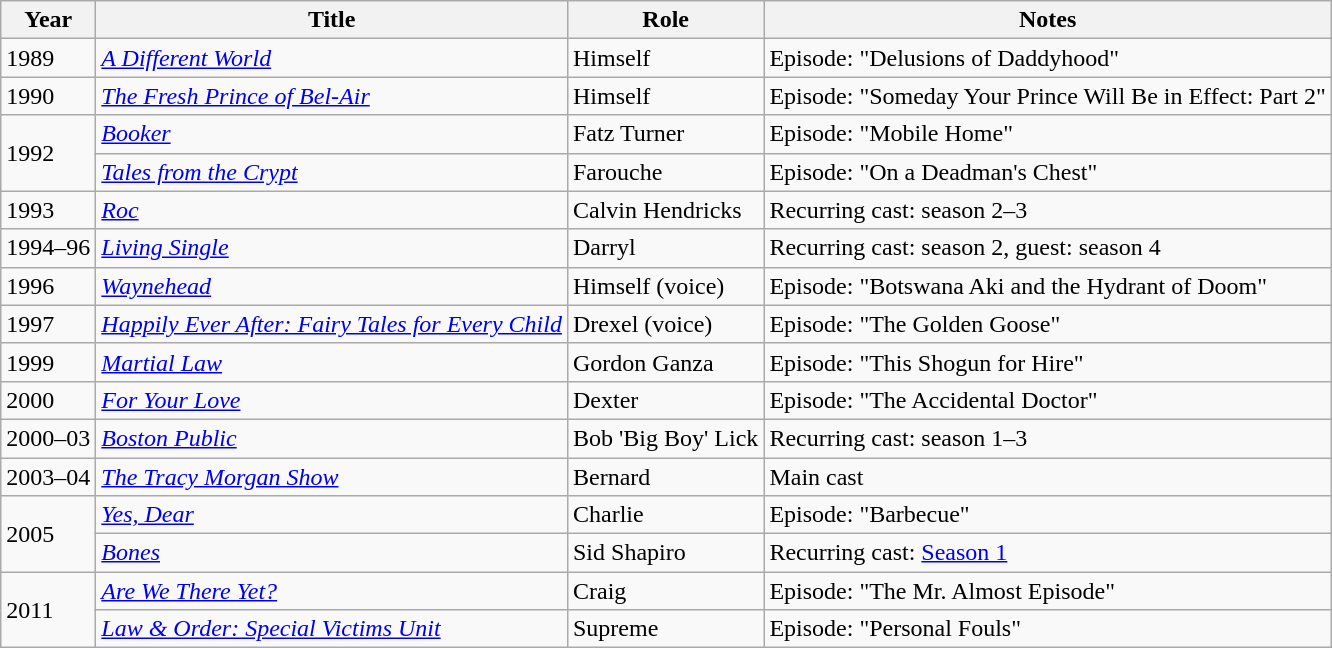<table class="wikitable plainrowheaders sortable" style="margin-right: 0;">
<tr>
<th scope="col">Year</th>
<th scope="col">Title</th>
<th scope="col">Role</th>
<th scope="col" class="unsortable">Notes</th>
</tr>
<tr>
<td>1989</td>
<td><em><a href='#'>A Different World</a></em></td>
<td>Himself</td>
<td>Episode: "Delusions of Daddyhood"</td>
</tr>
<tr>
<td>1990</td>
<td><em><a href='#'>The Fresh Prince of Bel-Air</a></em></td>
<td>Himself</td>
<td>Episode: "Someday Your Prince Will Be in Effect: Part 2" </td>
</tr>
<tr>
<td rowspan=2>1992</td>
<td><em><a href='#'>Booker</a></em></td>
<td>Fatz Turner</td>
<td>Episode: "Mobile Home"</td>
</tr>
<tr>
<td><em><a href='#'>Tales from the Crypt</a></em></td>
<td>Farouche</td>
<td>Episode: "On a Deadman's Chest"</td>
</tr>
<tr>
<td>1993</td>
<td><em><a href='#'>Roc</a></em></td>
<td>Calvin Hendricks</td>
<td>Recurring cast: season 2–3</td>
</tr>
<tr>
<td>1994–96</td>
<td><em><a href='#'>Living Single</a></em></td>
<td>Darryl</td>
<td>Recurring cast: season 2, guest: season 4</td>
</tr>
<tr>
<td>1996</td>
<td><em><a href='#'>Waynehead</a></em></td>
<td>Himself (voice)</td>
<td>Episode: "Botswana Aki and the Hydrant of Doom"</td>
</tr>
<tr>
<td>1997</td>
<td><em><a href='#'>Happily Ever After: Fairy Tales for Every Child</a></em></td>
<td>Drexel (voice)</td>
<td>Episode: "The Golden Goose"</td>
</tr>
<tr>
<td>1999</td>
<td><em><a href='#'>Martial Law</a></em></td>
<td>Gordon Ganza</td>
<td>Episode: "This Shogun for Hire"</td>
</tr>
<tr>
<td>2000</td>
<td><em><a href='#'>For Your Love</a></em></td>
<td>Dexter</td>
<td>Episode: "The Accidental Doctor"</td>
</tr>
<tr>
<td>2000–03</td>
<td><em><a href='#'>Boston Public</a></em></td>
<td>Bob 'Big Boy' Lick</td>
<td>Recurring cast: season 1–3</td>
</tr>
<tr>
<td>2003–04</td>
<td><em><a href='#'>The Tracy Morgan Show</a></em></td>
<td>Bernard</td>
<td>Main cast</td>
</tr>
<tr>
<td rowspan=2>2005</td>
<td><em><a href='#'>Yes, Dear</a></em></td>
<td>Charlie</td>
<td>Episode: "Barbecue"</td>
</tr>
<tr>
<td><em><a href='#'>Bones</a></em></td>
<td>Sid Shapiro</td>
<td>Recurring cast: <a href='#'>Season 1</a></td>
</tr>
<tr>
<td rowspan=2>2011</td>
<td><em><a href='#'>Are We There Yet?</a></em></td>
<td>Craig</td>
<td>Episode: "The Mr. Almost Episode"</td>
</tr>
<tr>
<td><em><a href='#'>Law & Order: Special Victims Unit</a></em></td>
<td>Supreme</td>
<td>Episode: "Personal Fouls"</td>
</tr>
</table>
